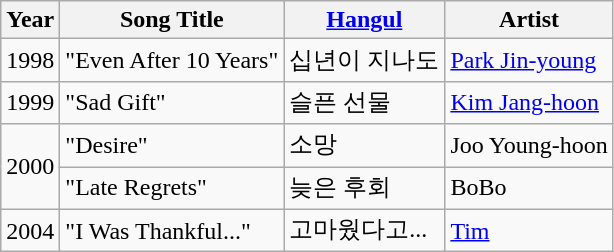<table class="wikitable sortable">
<tr>
<th>Year</th>
<th>Song Title</th>
<th><a href='#'>Hangul</a></th>
<th>Artist</th>
</tr>
<tr>
<td>1998</td>
<td>"Even After 10 Years"</td>
<td>십년이 지나도</td>
<td><a href='#'>Park Jin-young</a></td>
</tr>
<tr>
<td>1999</td>
<td>"Sad Gift"</td>
<td>슬픈 선물</td>
<td><a href='#'>Kim Jang-hoon</a></td>
</tr>
<tr>
<td rowspan=2>2000</td>
<td>"Desire"</td>
<td>소망</td>
<td>Joo Young-hoon</td>
</tr>
<tr>
<td>"Late Regrets"</td>
<td>늦은 후회</td>
<td>BoBo</td>
</tr>
<tr>
<td>2004</td>
<td>"I Was Thankful..."</td>
<td>고마웠다고...</td>
<td><a href='#'>Tim</a></td>
</tr>
</table>
